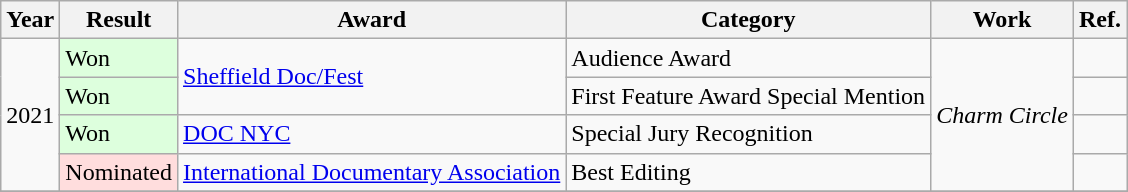<table class="wikitable">
<tr>
<th>Year</th>
<th>Result</th>
<th>Award</th>
<th>Category</th>
<th>Work</th>
<th>Ref.</th>
</tr>
<tr>
<td rowspan="4">2021</td>
<td style="background: #ddffdd">Won</td>
<td rowspan="2"><a href='#'>Sheffield Doc/Fest</a></td>
<td>Audience Award</td>
<td rowspan="4"><em>Charm Circle</em></td>
<td></td>
</tr>
<tr>
<td style="background: #ddffdd">Won</td>
<td>First Feature Award Special Mention</td>
<td></td>
</tr>
<tr>
<td style="background: #ddffdd">Won</td>
<td><a href='#'>DOC NYC</a></td>
<td>Special Jury Recognition</td>
<td></td>
</tr>
<tr>
<td style="background: #ffdddd">Nominated</td>
<td><a href='#'>International Documentary Association</a></td>
<td>Best Editing</td>
<td></td>
</tr>
<tr>
</tr>
</table>
